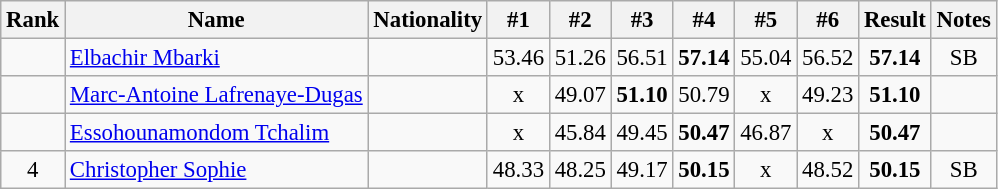<table class="wikitable sortable" style="text-align:center;font-size:95%">
<tr>
<th>Rank</th>
<th>Name</th>
<th>Nationality</th>
<th>#1</th>
<th>#2</th>
<th>#3</th>
<th>#4</th>
<th>#5</th>
<th>#6</th>
<th>Result</th>
<th>Notes</th>
</tr>
<tr>
<td></td>
<td align=left><a href='#'>Elbachir Mbarki</a></td>
<td align=left></td>
<td>53.46</td>
<td>51.26</td>
<td>56.51</td>
<td><strong>57.14</strong></td>
<td>55.04</td>
<td>56.52</td>
<td><strong>57.14</strong></td>
<td>SB</td>
</tr>
<tr>
<td></td>
<td align=left><a href='#'>Marc-Antoine Lafrenaye-Dugas</a></td>
<td align=left></td>
<td>x</td>
<td>49.07</td>
<td><strong>51.10</strong></td>
<td>50.79</td>
<td>x</td>
<td>49.23</td>
<td><strong>51.10</strong></td>
<td></td>
</tr>
<tr>
<td></td>
<td align=left><a href='#'>Essohounamondom Tchalim</a></td>
<td align=left></td>
<td>x</td>
<td>45.84</td>
<td>49.45</td>
<td><strong>50.47</strong></td>
<td>46.87</td>
<td>x</td>
<td><strong>50.47</strong></td>
<td></td>
</tr>
<tr>
<td>4</td>
<td align=left><a href='#'>Christopher Sophie</a></td>
<td align=left></td>
<td>48.33</td>
<td>48.25</td>
<td>49.17</td>
<td><strong>50.15</strong></td>
<td>x</td>
<td>48.52</td>
<td><strong>50.15</strong></td>
<td>SB</td>
</tr>
</table>
